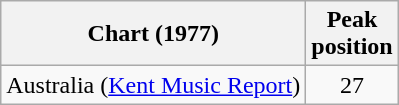<table class="wikitable">
<tr>
<th>Chart (1977)</th>
<th>Peak<br>position</th>
</tr>
<tr>
<td>Australia (<a href='#'>Kent Music Report</a>)</td>
<td align="center">27</td>
</tr>
</table>
